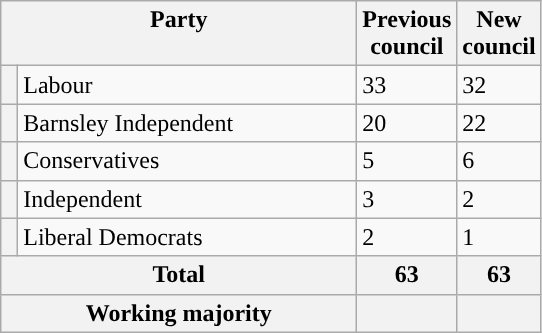<table class="wikitable">
<tr>
<th valign=top colspan="2" style="width: 230px">Party</th>
<th valign=top style="width: 30px">Previous council</th>
<th valign=top style="width: 30px">New council</th>
</tr>
<tr>
<th style="background-color: "></th>
<td>Labour</td>
<td>33</td>
<td>32</td>
</tr>
<tr>
<th style="background-color: "></th>
<td>Barnsley Independent</td>
<td>20</td>
<td>22</td>
</tr>
<tr>
<th style="background-color: "></th>
<td>Conservatives</td>
<td>5</td>
<td>6</td>
</tr>
<tr>
<th style="background-color: "></th>
<td>Independent</td>
<td>3</td>
<td>2</td>
</tr>
<tr>
<th style="background-color: "></th>
<td>Liberal Democrats</td>
<td>2</td>
<td>1</td>
</tr>
<tr>
<th colspan=2>Total</th>
<th style="text-align: center">63</th>
<th colspan=3>63</th>
</tr>
<tr>
<th colspan=2>Working majority</th>
<th></th>
<th></th>
</tr>
</table>
